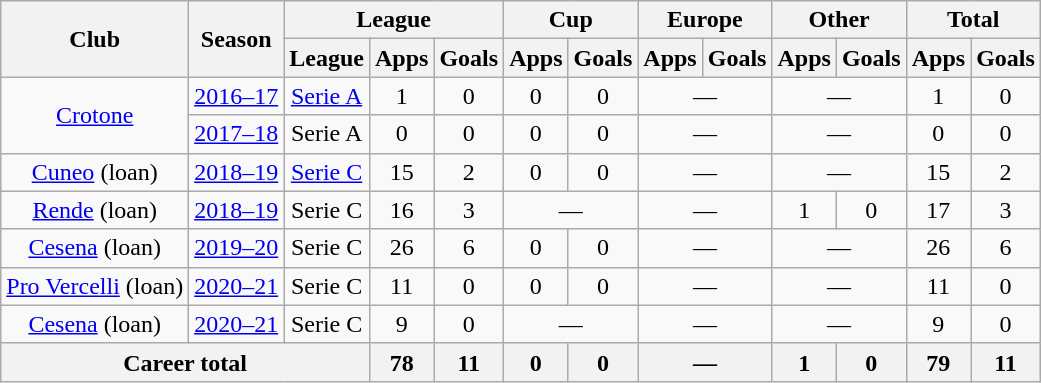<table class="wikitable" style="text-align: center;">
<tr>
<th rowspan="2">Club</th>
<th rowspan="2">Season</th>
<th colspan="3">League</th>
<th colspan="2">Cup</th>
<th colspan="2">Europe</th>
<th colspan="2">Other</th>
<th colspan="2">Total</th>
</tr>
<tr>
<th>League</th>
<th>Apps</th>
<th>Goals</th>
<th>Apps</th>
<th>Goals</th>
<th>Apps</th>
<th>Goals</th>
<th>Apps</th>
<th>Goals</th>
<th>Apps</th>
<th>Goals</th>
</tr>
<tr>
<td rowspan="2"><a href='#'>Crotone</a></td>
<td><a href='#'>2016–17</a></td>
<td><a href='#'>Serie A</a></td>
<td>1</td>
<td>0</td>
<td>0</td>
<td>0</td>
<td colspan="2">—</td>
<td colspan="2">—</td>
<td>1</td>
<td>0</td>
</tr>
<tr>
<td><a href='#'>2017–18</a></td>
<td>Serie A</td>
<td>0</td>
<td>0</td>
<td>0</td>
<td>0</td>
<td colspan="2">—</td>
<td colspan="2">—</td>
<td>0</td>
<td>0</td>
</tr>
<tr>
<td><a href='#'>Cuneo</a> (loan)</td>
<td><a href='#'>2018–19</a></td>
<td><a href='#'>Serie C</a></td>
<td>15</td>
<td>2</td>
<td>0</td>
<td>0</td>
<td colspan="2">—</td>
<td colspan="2">—</td>
<td>15</td>
<td>2</td>
</tr>
<tr>
<td><a href='#'>Rende</a> (loan)</td>
<td><a href='#'>2018–19</a></td>
<td>Serie C</td>
<td>16</td>
<td>3</td>
<td colspan="2">—</td>
<td colspan="2">—</td>
<td>1</td>
<td>0</td>
<td>17</td>
<td>3</td>
</tr>
<tr>
<td><a href='#'>Cesena</a> (loan)</td>
<td><a href='#'>2019–20</a></td>
<td>Serie C</td>
<td>26</td>
<td>6</td>
<td>0</td>
<td>0</td>
<td colspan="2">—</td>
<td colspan="2">—</td>
<td>26</td>
<td>6</td>
</tr>
<tr>
<td><a href='#'>Pro Vercelli</a> (loan)</td>
<td><a href='#'>2020–21</a></td>
<td>Serie C</td>
<td>11</td>
<td>0</td>
<td>0</td>
<td>0</td>
<td colspan="2">—</td>
<td colspan="2">—</td>
<td>11</td>
<td>0</td>
</tr>
<tr>
<td><a href='#'>Cesena</a> (loan)</td>
<td><a href='#'>2020–21</a></td>
<td>Serie C</td>
<td>9</td>
<td>0</td>
<td colspan="2">—</td>
<td colspan="2">—</td>
<td colspan="2">—</td>
<td>9</td>
<td>0</td>
</tr>
<tr>
<th colspan="3">Career total</th>
<th>78</th>
<th>11</th>
<th>0</th>
<th>0</th>
<th colspan="2">—</th>
<th>1</th>
<th>0</th>
<th>79</th>
<th>11</th>
</tr>
</table>
